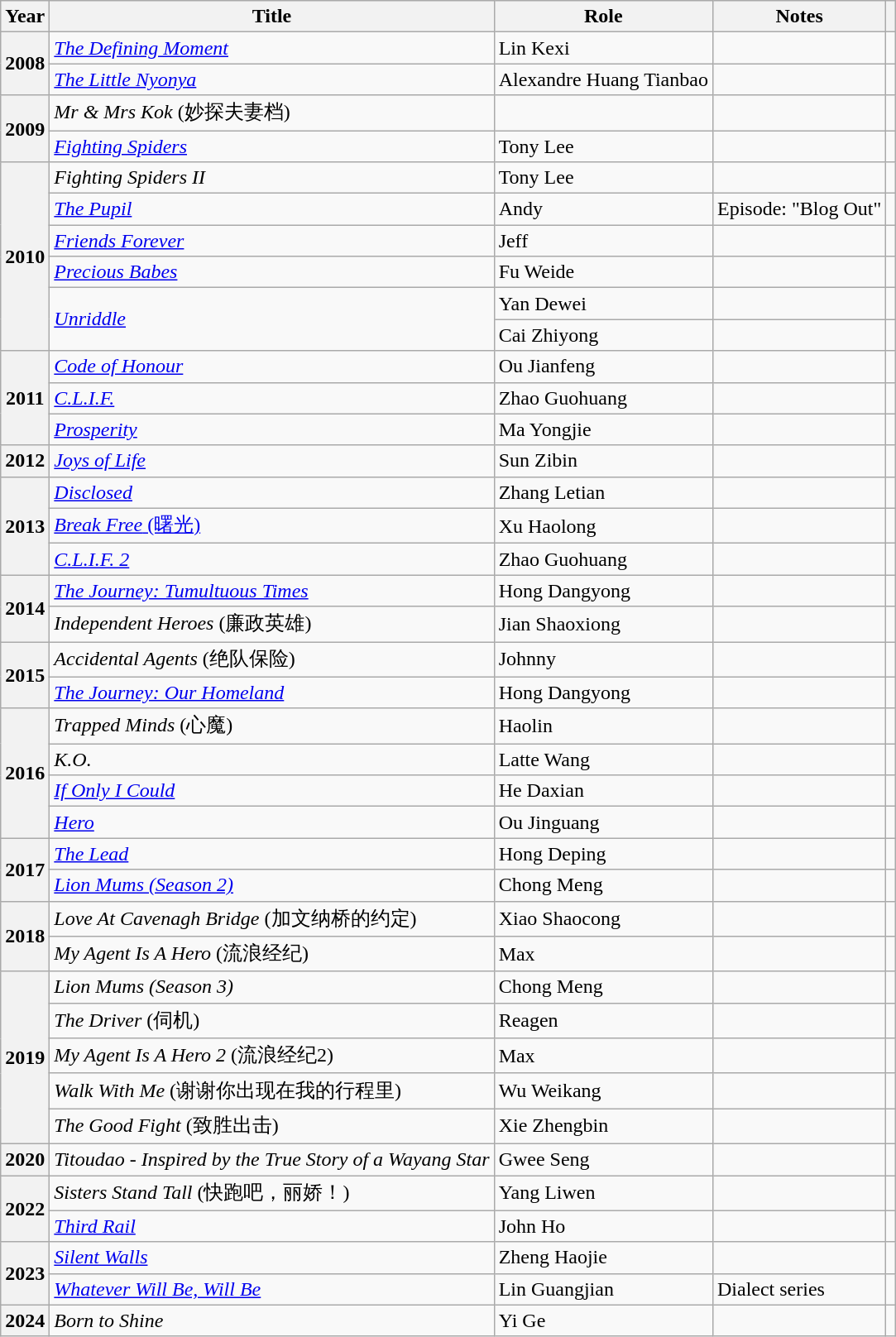<table class="wikitable sortable plainrowheaders">
<tr>
<th scope="col">Year</th>
<th scope="col">Title</th>
<th scope="col">Role</th>
<th scope="col" class="unsortable">Notes</th>
<th scope="col" class="unsortable"></th>
</tr>
<tr>
<th scope="row" rowspan="2">2008</th>
<td><em><a href='#'>The Defining Moment</a></em></td>
<td>Lin Kexi</td>
<td></td>
<td></td>
</tr>
<tr>
<td><em><a href='#'>The Little Nyonya</a></em></td>
<td>Alexandre Huang Tianbao</td>
<td></td>
<td></td>
</tr>
<tr>
<th scope="row" rowspan="2">2009</th>
<td><em>Mr & Mrs Kok</em> (妙探夫妻档)</td>
<td></td>
<td></td>
<td></td>
</tr>
<tr>
<td><em><a href='#'>Fighting Spiders</a></em></td>
<td>Tony Lee</td>
<td></td>
<td></td>
</tr>
<tr>
<th scope="row" rowspan="6">2010</th>
<td><em>Fighting Spiders II</em></td>
<td>Tony Lee</td>
<td></td>
<td></td>
</tr>
<tr>
<td><em><a href='#'>The Pupil</a></em></td>
<td>Andy</td>
<td>Episode: "Blog Out"</td>
<td></td>
</tr>
<tr>
<td><em><a href='#'>Friends Forever</a></em></td>
<td>Jeff</td>
<td></td>
<td></td>
</tr>
<tr>
<td><em><a href='#'>Precious Babes</a></em></td>
<td>Fu Weide</td>
<td></td>
<td></td>
</tr>
<tr>
<td rowspan="2"><em><a href='#'>Unriddle</a></em></td>
<td>Yan Dewei</td>
<td></td>
<td></td>
</tr>
<tr>
<td>Cai Zhiyong</td>
<td></td>
<td></td>
</tr>
<tr>
<th scope="row" rowspan="3">2011</th>
<td><em><a href='#'>Code of Honour</a></em></td>
<td>Ou Jianfeng</td>
<td></td>
<td></td>
</tr>
<tr>
<td><em><a href='#'>C.L.I.F.</a></em></td>
<td>Zhao Guohuang</td>
<td></td>
<td></td>
</tr>
<tr>
<td><em><a href='#'>Prosperity</a></em></td>
<td>Ma Yongjie</td>
<td></td>
<td></td>
</tr>
<tr>
<th scope="row" rowspan="1">2012</th>
<td><em><a href='#'>Joys of Life</a></em></td>
<td>Sun Zibin</td>
<td></td>
<td></td>
</tr>
<tr>
<th scope="row" rowspan="3">2013</th>
<td><em><a href='#'>Disclosed</a></em></td>
<td>Zhang Letian</td>
<td></td>
<td></td>
</tr>
<tr>
<td><a href='#'><em>Break Free</em> (曙光)</a></td>
<td>Xu Haolong</td>
<td></td>
<td></td>
</tr>
<tr>
<td><em><a href='#'>C.L.I.F. 2</a></em></td>
<td>Zhao Guohuang</td>
<td></td>
<td></td>
</tr>
<tr>
<th scope="row" rowspan="2">2014</th>
<td><em><a href='#'>The Journey: Tumultuous Times</a></em></td>
<td>Hong Dangyong</td>
<td></td>
<td></td>
</tr>
<tr>
<td><em>Independent Heroes</em> (廉政英雄)</td>
<td>Jian Shaoxiong</td>
<td></td>
<td></td>
</tr>
<tr>
<th scope="row" rowspan="2">2015</th>
<td><em>Accidental Agents</em> (绝队保险)</td>
<td>Johnny</td>
<td></td>
<td></td>
</tr>
<tr>
<td><em><a href='#'>The Journey: Our Homeland</a></em></td>
<td>Hong Dangyong</td>
<td></td>
<td></td>
</tr>
<tr>
<th scope="row" rowspan="4">2016</th>
<td><em>Trapped Minds</em> (心魔)</td>
<td>Haolin</td>
<td></td>
<td></td>
</tr>
<tr>
<td><em>K.O.</em></td>
<td>Latte Wang</td>
<td></td>
<td></td>
</tr>
<tr>
<td><em><a href='#'>If Only I Could</a></em></td>
<td>He Daxian</td>
<td></td>
<td></td>
</tr>
<tr>
<td><em><a href='#'>Hero</a></em></td>
<td>Ou Jinguang</td>
<td></td>
<td></td>
</tr>
<tr>
<th scope="row" rowspan="2">2017</th>
<td><em><a href='#'>The Lead</a></em></td>
<td>Hong Deping</td>
<td></td>
<td></td>
</tr>
<tr>
<td><em><a href='#'>Lion Mums (Season 2)</a></em></td>
<td>Chong Meng</td>
<td></td>
<td></td>
</tr>
<tr>
<th scope="row" rowspan="2">2018</th>
<td><em>Love At Cavenagh Bridge</em> (加文纳桥的约定)</td>
<td>Xiao Shaocong</td>
<td></td>
<td></td>
</tr>
<tr>
<td><em>My Agent Is A Hero</em> (流浪经纪)</td>
<td>Max</td>
<td></td>
<td></td>
</tr>
<tr>
<th scope="row" rowspan="5">2019</th>
<td><em>Lion Mums (Season 3)</em></td>
<td>Chong Meng</td>
<td></td>
<td></td>
</tr>
<tr>
<td><em>The Driver </em> (伺机)</td>
<td>Reagen</td>
<td></td>
<td></td>
</tr>
<tr>
<td><em>My Agent Is A Hero 2</em> (流浪经纪2)</td>
<td>Max</td>
<td></td>
<td></td>
</tr>
<tr>
<td><em>Walk With Me</em> (谢谢你出现在我的行程里)</td>
<td>Wu Weikang</td>
<td></td>
<td></td>
</tr>
<tr>
<td><em>The Good Fight</em> (致胜出击)</td>
<td>Xie Zhengbin</td>
<td></td>
<td></td>
</tr>
<tr>
<th scope="row">2020</th>
<td><em>Titoudao - Inspired by the True Story of a Wayang Star</em></td>
<td>Gwee Seng</td>
<td></td>
<td></td>
</tr>
<tr>
<th scope="row" rowspan="2">2022</th>
<td><em>Sisters Stand Tall</em> (快跑吧，丽娇！)</td>
<td>Yang Liwen</td>
<td></td>
<td></td>
</tr>
<tr>
<td><a href='#'><em>Third Rail</em></a></td>
<td>John Ho</td>
<td></td>
<td></td>
</tr>
<tr>
<th scope="row" rowspan="2">2023</th>
<td><em><a href='#'>Silent Walls</a></em></td>
<td>Zheng Haojie</td>
<td></td>
<td></td>
</tr>
<tr>
<td><em><a href='#'>Whatever Will Be, Will Be</a></em></td>
<td>Lin Guangjian</td>
<td>Dialect series</td>
<td></td>
</tr>
<tr>
<th scope="row" rowspan="1">2024</th>
<td><em>Born to Shine</em></td>
<td>Yi Ge</td>
<td></td>
<td></td>
</tr>
</table>
